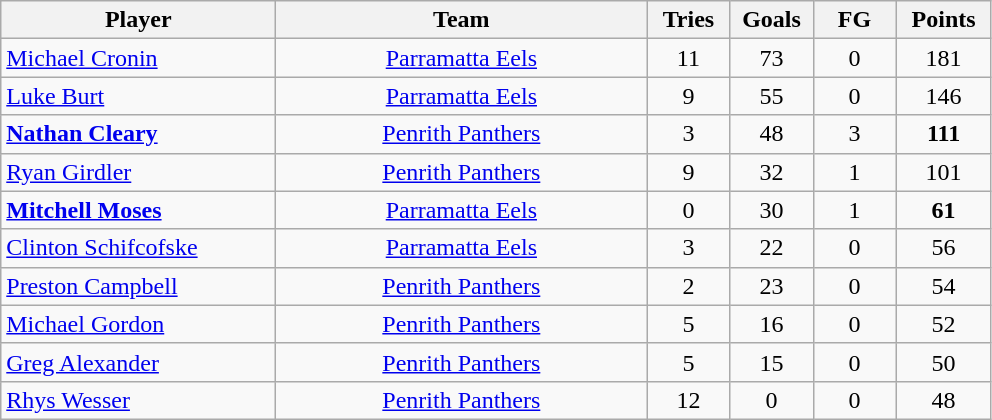<table class="wikitable" style="text-align:center;">
<tr>
<th style="width:11em">Player</th>
<th style="width:15em">Team</th>
<th style="width:3em">Tries</th>
<th style="width:3em">Goals</th>
<th style="width:3em">FG</th>
<th style="width:3.5em">Points</th>
</tr>
<tr>
<td style="text-align:left;"><a href='#'>Michael Cronin</a></td>
<td> <a href='#'>Parramatta Eels</a></td>
<td>11</td>
<td>73</td>
<td>0</td>
<td>181</td>
</tr>
<tr>
<td style="text-align:left;"><a href='#'>Luke Burt</a></td>
<td> <a href='#'>Parramatta Eels</a></td>
<td>9</td>
<td>55</td>
<td>0</td>
<td>146</td>
</tr>
<tr>
<td style="text-align:left;"><strong><a href='#'>Nathan Cleary</a></strong></td>
<td> <a href='#'>Penrith Panthers</a></td>
<td>3</td>
<td>48</td>
<td>3</td>
<td><strong>111</strong></td>
</tr>
<tr>
<td style="text-align:left;"><a href='#'>Ryan Girdler</a></td>
<td> <a href='#'>Penrith Panthers</a></td>
<td>9</td>
<td>32</td>
<td>1</td>
<td>101</td>
</tr>
<tr>
<td style="text-align:left;"><strong><a href='#'>Mitchell Moses</a></strong></td>
<td> <a href='#'>Parramatta Eels</a></td>
<td>0</td>
<td>30</td>
<td>1</td>
<td><strong>61</strong></td>
</tr>
<tr>
<td style="text-align:left;"><a href='#'>Clinton Schifcofske</a></td>
<td> <a href='#'>Parramatta Eels</a></td>
<td>3</td>
<td>22</td>
<td>0</td>
<td>56</td>
</tr>
<tr>
<td style="text-align:left;"><a href='#'>Preston Campbell</a></td>
<td> <a href='#'>Penrith Panthers</a></td>
<td>2</td>
<td>23</td>
<td>0</td>
<td>54</td>
</tr>
<tr>
<td style="text-align:left;"><a href='#'>Michael Gordon</a></td>
<td> <a href='#'>Penrith Panthers</a></td>
<td>5</td>
<td>16</td>
<td>0</td>
<td>52</td>
</tr>
<tr>
<td style="text-align:left;"><a href='#'>Greg Alexander</a></td>
<td> <a href='#'>Penrith Panthers</a></td>
<td>5</td>
<td>15</td>
<td>0</td>
<td>50</td>
</tr>
<tr>
<td style="text-align:left;"><a href='#'>Rhys Wesser</a></td>
<td> <a href='#'>Penrith Panthers</a></td>
<td>12</td>
<td>0</td>
<td>0</td>
<td>48</td>
</tr>
</table>
